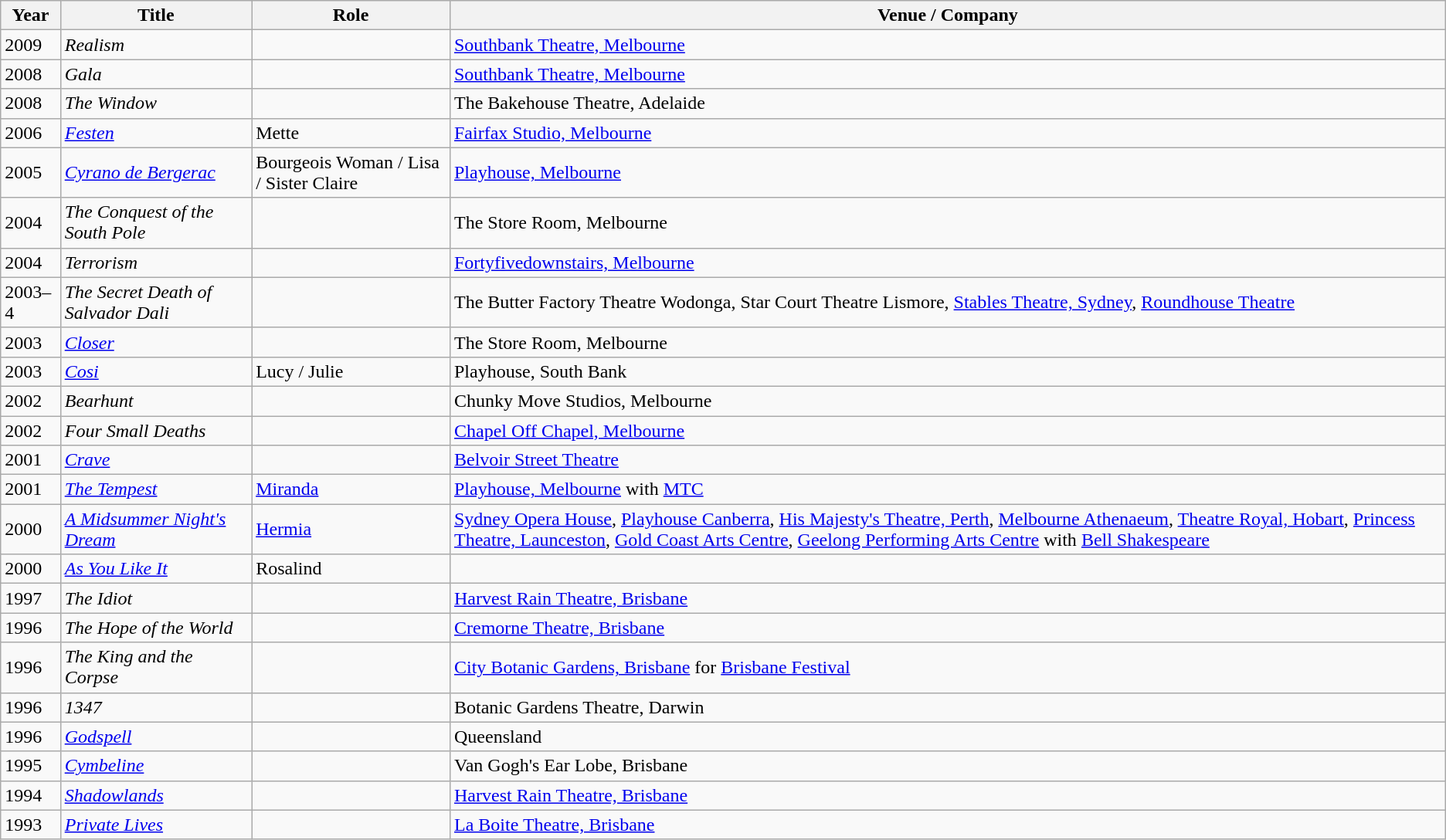<table class="wikitable">
<tr>
<th>Year</th>
<th>Title</th>
<th>Role</th>
<th>Venue / Company</th>
</tr>
<tr>
<td>2009</td>
<td><em>Realism</em></td>
<td></td>
<td><a href='#'>Southbank Theatre, Melbourne</a></td>
</tr>
<tr>
<td>2008</td>
<td><em>Gala</em></td>
<td></td>
<td><a href='#'>Southbank Theatre, Melbourne</a></td>
</tr>
<tr>
<td>2008</td>
<td><em>The Window</em></td>
<td></td>
<td>The Bakehouse Theatre, Adelaide</td>
</tr>
<tr>
<td>2006</td>
<td><em><a href='#'>Festen</a></em></td>
<td>Mette</td>
<td><a href='#'>Fairfax Studio, Melbourne</a></td>
</tr>
<tr>
<td>2005</td>
<td><em><a href='#'>Cyrano de Bergerac</a></em></td>
<td>Bourgeois Woman / Lisa / Sister Claire</td>
<td><a href='#'>Playhouse, Melbourne</a></td>
</tr>
<tr>
<td>2004</td>
<td><em>The Conquest of the South Pole</em></td>
<td></td>
<td>The Store Room, Melbourne</td>
</tr>
<tr>
<td>2004</td>
<td><em>Terrorism</em></td>
<td></td>
<td><a href='#'>Fortyfivedownstairs, Melbourne</a></td>
</tr>
<tr>
<td>2003–4</td>
<td><em>The Secret Death of Salvador Dali</em></td>
<td></td>
<td>The Butter Factory Theatre Wodonga, Star Court Theatre Lismore, <a href='#'>Stables Theatre, Sydney</a>, <a href='#'>Roundhouse Theatre</a></td>
</tr>
<tr>
<td>2003</td>
<td><em><a href='#'>Closer</a></em></td>
<td></td>
<td>The Store Room, Melbourne</td>
</tr>
<tr>
<td>2003</td>
<td><em><a href='#'>Cosi</a></em></td>
<td>Lucy / Julie</td>
<td>Playhouse, South Bank</td>
</tr>
<tr>
<td>2002</td>
<td><em>Bearhunt</em></td>
<td></td>
<td>Chunky Move Studios, Melbourne</td>
</tr>
<tr>
<td>2002</td>
<td><em>Four Small Deaths</em></td>
<td></td>
<td><a href='#'>Chapel Off Chapel, Melbourne</a></td>
</tr>
<tr>
<td>2001</td>
<td><em><a href='#'>Crave</a></em></td>
<td></td>
<td><a href='#'>Belvoir Street Theatre</a></td>
</tr>
<tr>
<td>2001</td>
<td><em><a href='#'>The Tempest</a></em></td>
<td><a href='#'>Miranda</a></td>
<td><a href='#'>Playhouse, Melbourne</a> with <a href='#'>MTC</a></td>
</tr>
<tr>
<td>2000</td>
<td><em><a href='#'>A Midsummer Night's Dream</a></em></td>
<td><a href='#'>Hermia</a></td>
<td><a href='#'>Sydney Opera House</a>, <a href='#'>Playhouse Canberra</a>, <a href='#'>His Majesty's Theatre, Perth</a>, <a href='#'>Melbourne Athenaeum</a>, <a href='#'>Theatre Royal, Hobart</a>, <a href='#'>Princess Theatre, Launceston</a>, <a href='#'>Gold Coast Arts Centre</a>, <a href='#'>Geelong Performing Arts Centre</a> with <a href='#'>Bell Shakespeare</a></td>
</tr>
<tr>
<td>2000</td>
<td><em><a href='#'>As You Like It</a></em></td>
<td>Rosalind</td>
<td></td>
</tr>
<tr>
<td>1997</td>
<td><em>The Idiot</em></td>
<td></td>
<td><a href='#'>Harvest Rain Theatre, Brisbane</a></td>
</tr>
<tr>
<td>1996</td>
<td><em>The Hope of the World</em></td>
<td></td>
<td><a href='#'>Cremorne Theatre, Brisbane</a></td>
</tr>
<tr>
<td>1996</td>
<td><em>The King and the Corpse</em></td>
<td></td>
<td><a href='#'>City Botanic Gardens, Brisbane</a> for <a href='#'>Brisbane Festival</a></td>
</tr>
<tr>
<td>1996</td>
<td><em>1347</em></td>
<td></td>
<td>Botanic Gardens Theatre, Darwin</td>
</tr>
<tr>
<td>1996</td>
<td><em><a href='#'>Godspell</a></em></td>
<td></td>
<td>Queensland</td>
</tr>
<tr>
<td>1995</td>
<td><em><a href='#'>Cymbeline</a></em></td>
<td></td>
<td>Van Gogh's Ear Lobe, Brisbane</td>
</tr>
<tr>
<td>1994</td>
<td><em><a href='#'>Shadowlands</a></em></td>
<td></td>
<td><a href='#'>Harvest Rain Theatre, Brisbane</a></td>
</tr>
<tr>
<td>1993</td>
<td><em><a href='#'>Private Lives</a></em></td>
<td></td>
<td><a href='#'>La Boite Theatre, Brisbane</a></td>
</tr>
</table>
